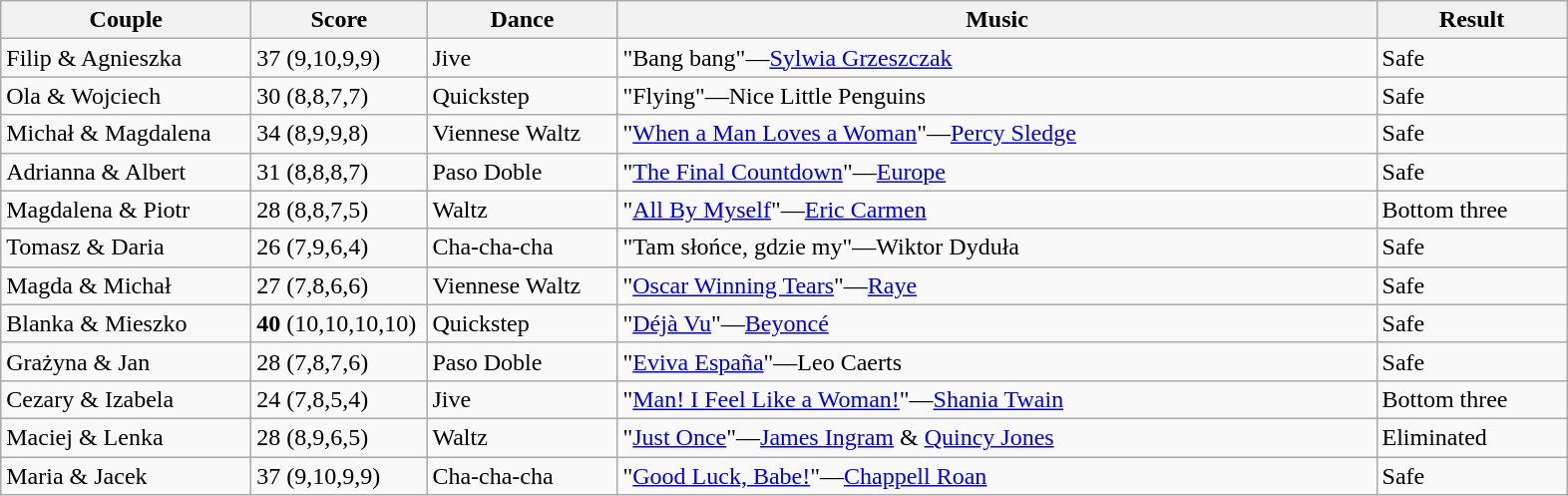<table class="wikitable">
<tr>
<th style="width:160px;">Couple</th>
<th style="width:110px;">Score</th>
<th style="width:120px;">Dance</th>
<th style="width:500px;">Music</th>
<th style="width:120px;">Result</th>
</tr>
<tr>
<td>Filip & Agnieszka</td>
<td>37 (9,10,9,9)</td>
<td>Jive</td>
<td>"Bang bang"—<a href='#'>Sylwia Grzeszczak</a></td>
<td>Safe</td>
</tr>
<tr>
<td>Ola & Wojciech</td>
<td>30 (8,8,7,7)</td>
<td>Quickstep</td>
<td>"Flying"—Nice Little Penguins</td>
<td>Safe</td>
</tr>
<tr>
<td>Michał & Magdalena</td>
<td>34 (8,9,9,8)</td>
<td>Viennese Waltz</td>
<td>"<a href='#'>When a Man Loves a Woman</a>"—<a href='#'>Percy Sledge</a></td>
<td>Safe</td>
</tr>
<tr>
<td>Adrianna & Albert</td>
<td>31 (8,8,8,7)</td>
<td>Paso Doble</td>
<td>"<a href='#'>The Final Countdown</a>"—<a href='#'>Europe</a></td>
<td>Safe</td>
</tr>
<tr>
<td>Magdalena & Piotr</td>
<td>28 (8,8,7,5)</td>
<td>Waltz</td>
<td>"<a href='#'>All By Myself</a>"—<a href='#'>Eric Carmen</a></td>
<td>Bottom three</td>
</tr>
<tr>
<td>Tomasz & Daria</td>
<td>26 (7,9,6,4)</td>
<td>Cha-cha-cha</td>
<td>"Tam słońce, gdzie my"—Wiktor Dyduła</td>
<td>Safe</td>
</tr>
<tr>
<td>Magda & Michał</td>
<td>27 (7,8,6,6)</td>
<td>Viennese Waltz</td>
<td>"<a href='#'>Oscar Winning Tears</a>"—<a href='#'>Raye</a></td>
<td>Safe</td>
</tr>
<tr>
<td>Blanka & Mieszko</td>
<td><strong>40</strong> (10,10,10,10)</td>
<td>Quickstep</td>
<td>"<a href='#'>Déjà Vu</a>"—<a href='#'>Beyoncé</a></td>
<td>Safe</td>
</tr>
<tr>
<td>Grażyna & Jan</td>
<td>28 (7,8,7,6)</td>
<td>Paso Doble</td>
<td>"<a href='#'>Eviva España</a>"—Leo Caerts</td>
<td>Safe</td>
</tr>
<tr>
<td>Cezary & Izabela</td>
<td>24 (7,8,5,4)</td>
<td>Jive</td>
<td>"<a href='#'>Man! I Feel Like a Woman!</a>"—<a href='#'>Shania Twain</a></td>
<td>Bottom three</td>
</tr>
<tr>
<td>Maciej & Lenka</td>
<td>28 (8,9,6,5)</td>
<td>Waltz</td>
<td>"<a href='#'>Just Once</a>"—<a href='#'>James Ingram</a> & <a href='#'>Quincy Jones</a></td>
<td>Eliminated</td>
</tr>
<tr>
<td>Maria & Jacek</td>
<td>37 (9,10,9,9)</td>
<td>Cha-cha-cha</td>
<td>"<a href='#'>Good Luck, Babe!</a>"—<a href='#'>Chappell Roan</a></td>
<td>Safe</td>
</tr>
</table>
